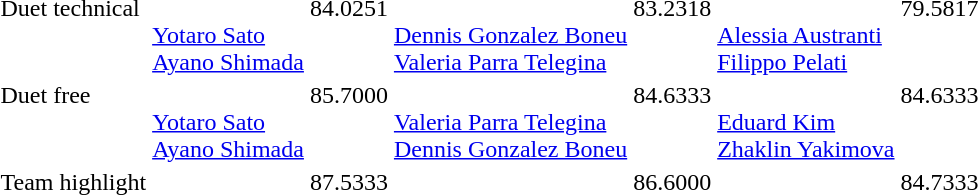<table>
<tr valign="top">
<td>Duet technical</td>
<td><br><a href='#'>Yotaro Sato</a><br><a href='#'>Ayano Shimada</a></td>
<td>84.0251</td>
<td><br><a href='#'>Dennis Gonzalez Boneu</a><br><a href='#'>Valeria Parra Telegina</a></td>
<td>83.2318</td>
<td><br><a href='#'>Alessia Austranti</a><br><a href='#'>Filippo Pelati</a></td>
<td>79.5817</td>
</tr>
<tr valign="top">
<td>Duet free</td>
<td><br><a href='#'>Yotaro Sato</a><br><a href='#'>Ayano Shimada</a></td>
<td>85.7000</td>
<td><br><a href='#'>Valeria Parra Telegina</a><br><a href='#'>Dennis Gonzalez Boneu</a></td>
<td>84.6333</td>
<td><br><a href='#'>Eduard Kim</a><br><a href='#'>Zhaklin Yakimova</a></td>
<td>84.6333</td>
</tr>
<tr valign="top">
<td>Team highlight</td>
<td></td>
<td>87.5333</td>
<td></td>
<td>86.6000</td>
<td></td>
<td>84.7333</td>
</tr>
</table>
